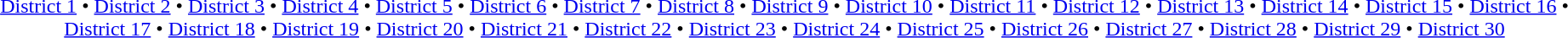<table id=toc class=toc summary=Contents>
<tr>
<td align=center><a href='#'>District 1</a> • <a href='#'>District 2</a> • <a href='#'>District 3</a> • <a href='#'>District 4</a> • <a href='#'>District 5</a> • <a href='#'>District 6</a> • <a href='#'>District 7</a> • <a href='#'>District 8</a> • <a href='#'>District 9</a> • <a href='#'>District 10</a> • <a href='#'>District 11</a> • <a href='#'>District 12</a> • <a href='#'>District 13</a> • <a href='#'>District 14</a> • <a href='#'>District 15</a> • <a href='#'>District 16</a> • <a href='#'>District 17</a> • <a href='#'>District 18</a> • <a href='#'>District 19</a> • <a href='#'>District 20</a> • <a href='#'>District 21</a> • <a href='#'>District 22</a> • <a href='#'>District 23</a> • <a href='#'>District 24</a> • <a href='#'>District 25</a> • <a href='#'>District 26</a> • <a href='#'>District 27</a> • <a href='#'>District 28</a> • <a href='#'>District 29</a> • <a href='#'>District 30</a></td>
</tr>
</table>
